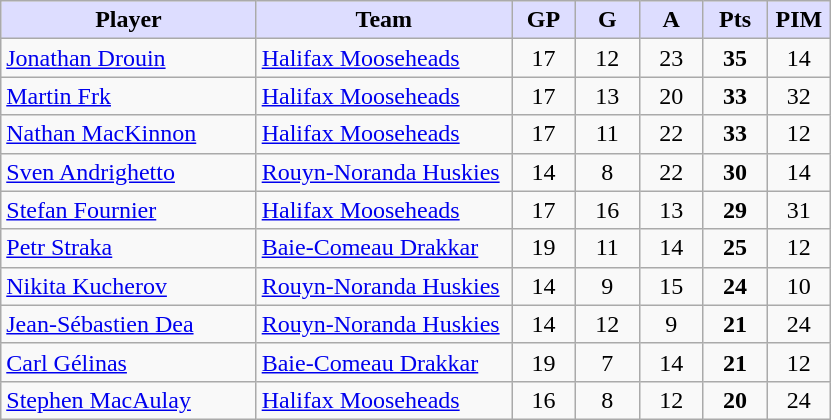<table class="wikitable" style="text-align:center">
<tr>
<th style="background:#ddf; width:30%;">Player</th>
<th style="background:#ddf; width:30%;">Team</th>
<th style="background:#ddf; width:7.5%;">GP</th>
<th style="background:#ddf; width:7.5%;">G</th>
<th style="background:#ddf; width:7.5%;">A</th>
<th style="background:#ddf; width:7.5%;">Pts</th>
<th style="background:#ddf; width:7.5%;">PIM</th>
</tr>
<tr>
<td align=left><a href='#'>Jonathan Drouin</a></td>
<td align=left><a href='#'>Halifax Mooseheads</a></td>
<td>17</td>
<td>12</td>
<td>23</td>
<td><strong>35</strong></td>
<td>14</td>
</tr>
<tr>
<td align=left><a href='#'>Martin Frk</a></td>
<td align=left><a href='#'>Halifax Mooseheads</a></td>
<td>17</td>
<td>13</td>
<td>20</td>
<td><strong>33</strong></td>
<td>32</td>
</tr>
<tr>
<td align=left><a href='#'>Nathan MacKinnon</a></td>
<td align=left><a href='#'>Halifax Mooseheads</a></td>
<td>17</td>
<td>11</td>
<td>22</td>
<td><strong>33</strong></td>
<td>12</td>
</tr>
<tr>
<td align=left><a href='#'>Sven Andrighetto</a></td>
<td align=left><a href='#'>Rouyn-Noranda Huskies</a></td>
<td>14</td>
<td>8</td>
<td>22</td>
<td><strong>30</strong></td>
<td>14</td>
</tr>
<tr>
<td align=left><a href='#'>Stefan Fournier</a></td>
<td align=left><a href='#'>Halifax Mooseheads</a></td>
<td>17</td>
<td>16</td>
<td>13</td>
<td><strong>29</strong></td>
<td>31</td>
</tr>
<tr>
<td align=left><a href='#'>Petr Straka</a></td>
<td align=left><a href='#'>Baie-Comeau Drakkar</a></td>
<td>19</td>
<td>11</td>
<td>14</td>
<td><strong>25</strong></td>
<td>12</td>
</tr>
<tr>
<td align=left><a href='#'>Nikita Kucherov</a></td>
<td align=left><a href='#'>Rouyn-Noranda Huskies</a></td>
<td>14</td>
<td>9</td>
<td>15</td>
<td><strong>24</strong></td>
<td>10</td>
</tr>
<tr>
<td align=left><a href='#'>Jean-Sébastien Dea</a></td>
<td align=left><a href='#'>Rouyn-Noranda Huskies</a></td>
<td>14</td>
<td>12</td>
<td>9</td>
<td><strong>21</strong></td>
<td>24</td>
</tr>
<tr>
<td align=left><a href='#'>Carl Gélinas</a></td>
<td align=left><a href='#'>Baie-Comeau Drakkar</a></td>
<td>19</td>
<td>7</td>
<td>14</td>
<td><strong>21</strong></td>
<td>12</td>
</tr>
<tr>
<td align=left><a href='#'>Stephen MacAulay</a></td>
<td align=left><a href='#'>Halifax Mooseheads</a></td>
<td>16</td>
<td>8</td>
<td>12</td>
<td><strong>20</strong></td>
<td>24</td>
</tr>
</table>
